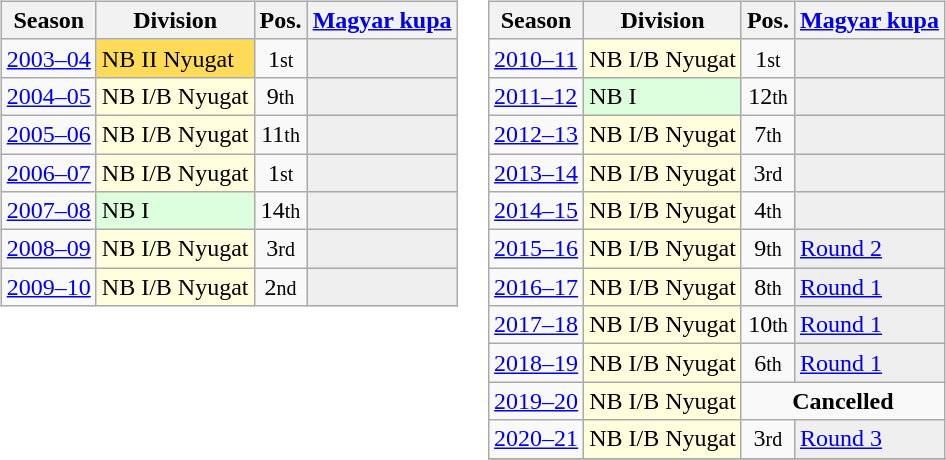<table>
<tr>
<td valign="top"><br><table class="wikitable text-align:center">
<tr>
<th>Season</th>
<th>Division</th>
<th>Pos.</th>
<th><a href='#'>Magyar kupa</a></th>
</tr>
<tr>
<td><a href='#'>2003–04</a></td>
<td bgcolor=#ffdb58>NB II Nyugat </td>
<td align=center>1<small>st</small></td>
<td style="background:#efefef;"></td>
</tr>
<tr>
<td><a href='#'>2004–05</a></td>
<td bgcolor=#ffffdd>NB I/B Nyugat</td>
<td align=center>9<small>th</small></td>
<td style="background:#efefef;"></td>
</tr>
<tr>
<td><a href='#'>2005–06</a></td>
<td bgcolor=#ffffdd>NB I/B Nyugat</td>
<td align=center>11<small>th</small></td>
<td style="background:#efefef;"></td>
</tr>
<tr>
<td><a href='#'>2006–07</a></td>
<td bgcolor=#ffffdd>NB I/B Nyugat </td>
<td align=center>1<small>st</small></td>
<td style="background:#efefef;"></td>
</tr>
<tr>
<td><a href='#'>2007–08</a></td>
<td bgcolor=#ddffdd>NB I </td>
<td align=center>14<small>th</small></td>
<td style="background:#efefef;"></td>
</tr>
<tr>
<td><a href='#'>2008–09</a></td>
<td bgcolor=#ffffdd>NB I/B Nyugat</td>
<td align=center>3<small>rd</small></td>
<td style="background:#efefef;"></td>
</tr>
<tr>
<td><a href='#'>2009–10</a></td>
<td bgcolor=#ffffdd>NB I/B Nyugat</td>
<td align=center>2<small>nd</small></td>
<td style="background:#efefef;"></td>
</tr>
</table>
</td>
<td valign="top"><br><table class="wikitable text-align:center">
<tr>
<th>Season</th>
<th>Division</th>
<th>Pos.</th>
<th><a href='#'>Magyar kupa</a></th>
</tr>
<tr>
<td><a href='#'>2010–11</a></td>
<td bgcolor=#ffffdd>NB I/B Nyugat </td>
<td align=center>1<small>st</small></td>
<td style="background:#efefef;"></td>
</tr>
<tr>
<td><a href='#'>2011–12</a></td>
<td bgcolor=#ddffdd>NB I </td>
<td align=center>12<small>th</small></td>
<td style="background:#efefef;"></td>
</tr>
<tr>
<td><a href='#'>2012–13</a></td>
<td bgcolor=#ffffdd>NB I/B Nyugat</td>
<td align=center>7<small>th</small></td>
<td style="background:#efefef;"></td>
</tr>
<tr>
<td><a href='#'>2013–14</a></td>
<td bgcolor=#ffffdd>NB I/B Nyugat</td>
<td align=center>3<small>rd</small></td>
<td style="background:#efefef;"></td>
</tr>
<tr>
<td><a href='#'>2014–15</a></td>
<td bgcolor=#ffffdd>NB I/B Nyugat</td>
<td align=center>4<small>th</small></td>
<td style="background:#efefef;"></td>
</tr>
<tr>
<td><a href='#'>2015–16</a></td>
<td bgcolor=#ffffdd>NB I/B Nyugat</td>
<td align=center>9<small>th</small></td>
<td style="background:#efefef;"><a href='#'>Round 2</a></td>
</tr>
<tr>
<td><a href='#'>2016–17</a></td>
<td bgcolor=#ffffdd>NB I/B Nyugat</td>
<td align=center>8<small>th</small></td>
<td style="background:#efefef;"><a href='#'>Round 1</a></td>
</tr>
<tr>
<td><a href='#'>2017–18</a></td>
<td bgcolor=#ffffdd>NB I/B Nyugat</td>
<td align=center>10<small>th</small></td>
<td style="background:#efefef;"><a href='#'>Round 1</a></td>
</tr>
<tr |->
<td><a href='#'>2018–19</a></td>
<td bgcolor=#ffffdd>NB I/B Nyugat</td>
<td align=center>6<small>th</small></td>
<td style="background:#efefef;"><a href='#'>Round 1</a></td>
</tr>
<tr |->
<td><a href='#'>2019–20</a></td>
<td bgcolor=#ffffdd>NB I/B Nyugat</td>
<td colspan=2 align=center><strong>Cancelled</strong></td>
</tr>
<tr |->
<td><a href='#'>2020–21</a></td>
<td bgcolor=#ffffdd>NB I/B Nyugat</td>
<td align=center>3<small>rd</small></td>
<td style="background:#efefef;"><a href='#'>Round 3</a></td>
</tr>
<tr>
</tr>
</table>
</td>
</tr>
</table>
